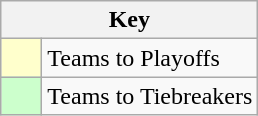<table class="wikitable" style="text-align: center;">
<tr>
<th colspan=2>Key</th>
</tr>
<tr>
<td style="background:#ffffcc; width:20px;"></td>
<td align=left>Teams to Playoffs</td>
</tr>
<tr>
<td style="background:#ccffcc; width:20px;"></td>
<td align=left>Teams to Tiebreakers</td>
</tr>
</table>
